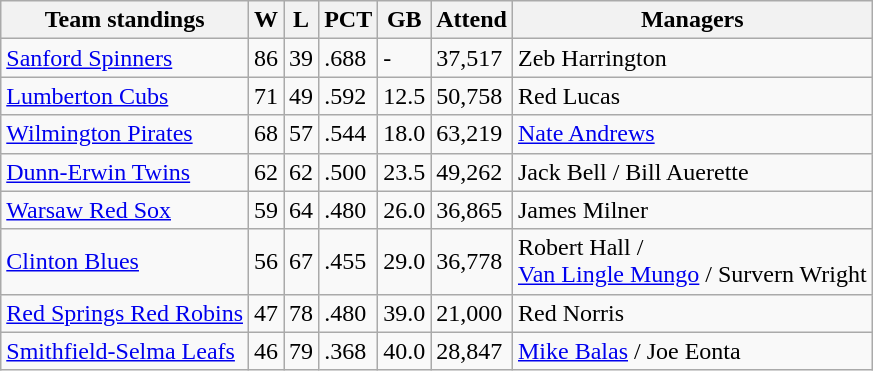<table class="wikitable">
<tr>
<th>Team standings</th>
<th>W</th>
<th>L</th>
<th>PCT</th>
<th>GB</th>
<th>Attend</th>
<th>Managers</th>
</tr>
<tr>
<td><a href='#'>Sanford Spinners</a></td>
<td>86</td>
<td>39</td>
<td>.688</td>
<td>-</td>
<td>37,517</td>
<td>Zeb Harrington</td>
</tr>
<tr>
<td><a href='#'>Lumberton Cubs</a></td>
<td>71</td>
<td>49</td>
<td>.592</td>
<td>12.5</td>
<td>50,758</td>
<td>Red Lucas</td>
</tr>
<tr>
<td><a href='#'>Wilmington Pirates</a></td>
<td>68</td>
<td>57</td>
<td>.544</td>
<td>18.0</td>
<td>63,219</td>
<td><a href='#'>Nate Andrews</a></td>
</tr>
<tr>
<td><a href='#'>Dunn-Erwin Twins</a></td>
<td>62</td>
<td>62</td>
<td>.500</td>
<td>23.5</td>
<td>49,262</td>
<td>Jack Bell / Bill Auerette</td>
</tr>
<tr>
<td><a href='#'>Warsaw Red Sox</a></td>
<td>59</td>
<td>64</td>
<td>.480</td>
<td>26.0</td>
<td>36,865</td>
<td>James Milner</td>
</tr>
<tr>
<td><a href='#'>Clinton Blues</a></td>
<td>56</td>
<td>67</td>
<td>.455</td>
<td>29.0</td>
<td>36,778</td>
<td>Robert Hall /<br><a href='#'>Van Lingle Mungo</a> / Survern Wright</td>
</tr>
<tr>
<td><a href='#'>Red Springs Red Robins</a></td>
<td>47</td>
<td>78</td>
<td>.480</td>
<td>39.0</td>
<td>21,000</td>
<td>Red Norris</td>
</tr>
<tr>
<td><a href='#'>Smithfield-Selma Leafs</a></td>
<td>46</td>
<td>79</td>
<td>.368</td>
<td>40.0</td>
<td>28,847</td>
<td><a href='#'>Mike Balas</a> / Joe Eonta</td>
</tr>
</table>
